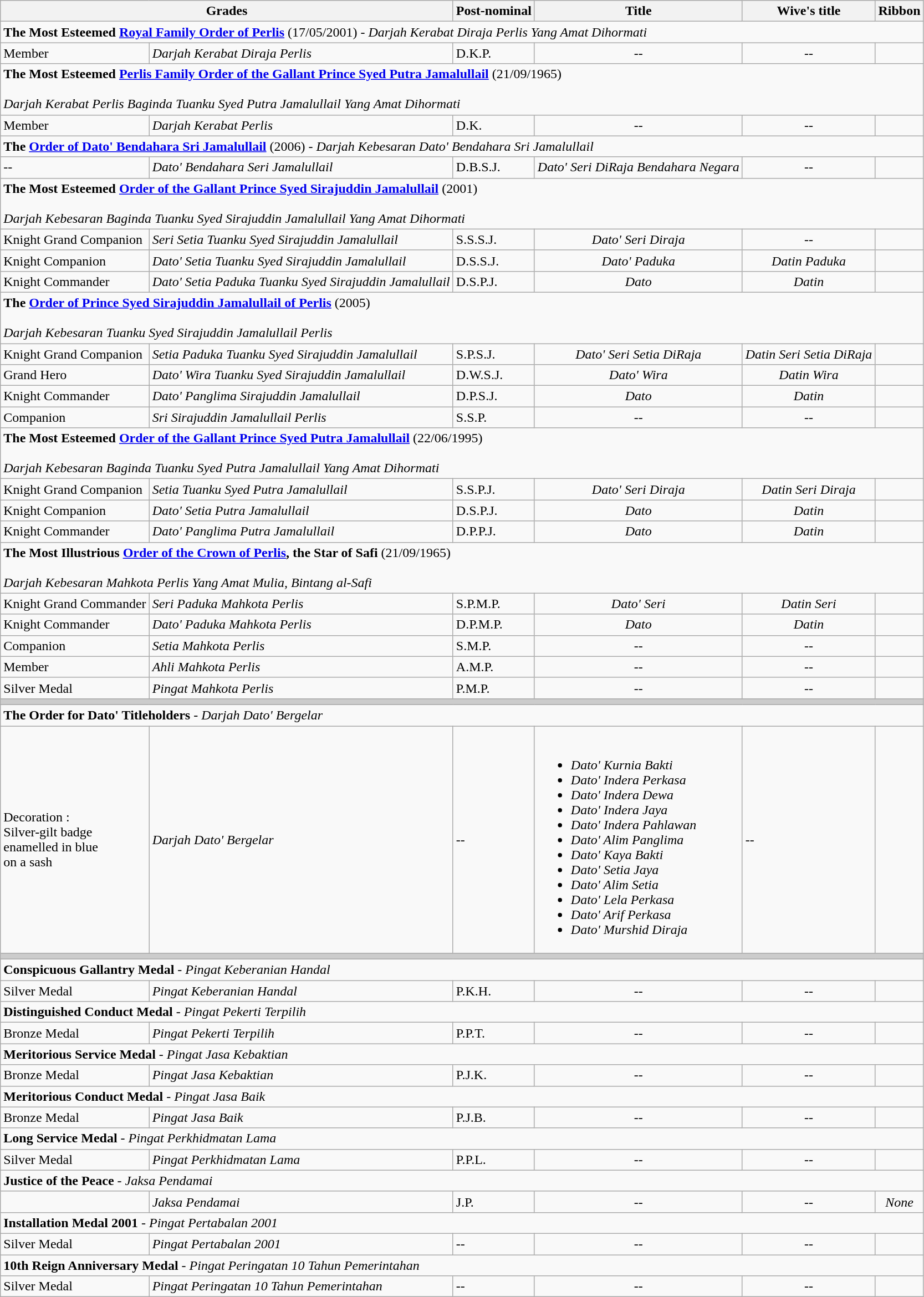<table class="wikitable">
<tr>
<th colspan=2>Grades </th>
<th>Post-nominal</th>
<th>Title</th>
<th>Wive's title</th>
<th>Ribbon</th>
</tr>
<tr>
<td colspan="6"><strong>The Most Esteemed <a href='#'>Royal Family Order of Perlis</a></strong> (17/05/2001) - <em>Darjah Kerabat Diraja Perlis Yang Amat Dihormati</em></td>
</tr>
<tr>
<td>Member</td>
<td><em>Darjah Kerabat Diraja Perlis</em></td>
<td>D.K.P.</td>
<td align=center>--</td>
<td align=center>--</td>
<td align=center></td>
</tr>
<tr>
<td colspan="6"><strong>The Most Esteemed <a href='#'>Perlis Family Order of the Gallant Prince Syed Putra Jamalullail</a></strong> (21/09/1965)<br><br><em>Darjah Kerabat Perlis Baginda Tuanku Syed Putra Jamalullail Yang Amat Dihormati</em></td>
</tr>
<tr>
<td>Member</td>
<td><em>Darjah Kerabat Perlis</em></td>
<td>D.K.</td>
<td align=center>--</td>
<td align=center>--</td>
<td align=center></td>
</tr>
<tr>
<td colspan="6"><strong>The <a href='#'>Order of Dato' Bendahara Sri Jamalullail</a></strong> (2006) - <em>Darjah Kebesaran Dato' Bendahara Sri Jamalullail</em></td>
</tr>
<tr>
<td>--</td>
<td><em>Dato' Bendahara Seri Jamalullail</em></td>
<td>D.B.S.J.</td>
<td align=center><em>Dato' Seri DiRaja Bendahara Negara</em></td>
<td align=center>--</td>
<td align=center></td>
</tr>
<tr>
<td colspan="6"><strong>The Most Esteemed <a href='#'>Order of the Gallant Prince Syed Sirajuddin Jamalullail</a></strong> (2001)<br><br><em>Darjah Kebesaran Baginda Tuanku Syed Sirajuddin Jamalullail Yang Amat Dihormati</em></td>
</tr>
<tr>
<td>Knight Grand Companion</td>
<td><em>Seri Setia Tuanku Syed Sirajuddin Jamalullail</em></td>
<td>S.S.S.J.</td>
<td align=center><em>Dato' Seri Diraja</em></td>
<td align=center><em> --</em></td>
<td align=center></td>
</tr>
<tr>
<td>Knight Companion</td>
<td><em>Dato' Setia Tuanku Syed Sirajuddin Jamalullail</em></td>
<td>D.S.S.J.</td>
<td align=center><em>Dato' Paduka</em></td>
<td align=center><em>Datin Paduka</em></td>
<td align=center></td>
</tr>
<tr>
<td>Knight Commander</td>
<td><em>Dato' Setia Paduka Tuanku Syed Sirajuddin Jamalullail</em></td>
<td>D.S.P.J.</td>
<td align=center><em>Dato</em></td>
<td align=center><em>Datin</em></td>
<td align=center></td>
</tr>
<tr>
<td colspan="6"><strong>The <a href='#'>Order of Prince Syed Sirajuddin Jamalullail of Perlis</a></strong> (2005)<br><br><em>Darjah Kebesaran Tuanku Syed Sirajuddin Jamalullail Perlis</em></td>
</tr>
<tr>
<td>Knight Grand Companion</td>
<td><em>Setia Paduka Tuanku Syed Sirajuddin Jamalullail</em></td>
<td>S.P.S.J.</td>
<td align=center><em>Dato' Seri Setia DiRaja</em></td>
<td align=center><em>Datin Seri Setia DiRaja</em></td>
<td align=center></td>
</tr>
<tr>
<td>Grand Hero</td>
<td><em>Dato' Wira Tuanku Syed Sirajuddin Jamalullail</em></td>
<td>D.W.S.J.</td>
<td align=center><em>Dato' Wira</em></td>
<td align=center><em>Datin Wira</em></td>
<td align=center></td>
</tr>
<tr>
<td>Knight Commander</td>
<td><em>Dato' Panglima Sirajuddin Jamalullail</em></td>
<td>D.P.S.J.</td>
<td align=center><em>Dato</em></td>
<td align=center><em>Datin</em></td>
<td align=center></td>
</tr>
<tr>
<td>Companion</td>
<td><em>Sri Sirajuddin Jamalullail Perlis</em></td>
<td>S.S.P.</td>
<td align=center>--</td>
<td align=center>--</td>
<td align=center></td>
</tr>
<tr>
<td colspan="6"><strong>The Most Esteemed <a href='#'>Order of the Gallant Prince Syed Putra Jamalullail</a></strong> (22/06/1995) <br><br><em>Darjah Kebesaran Baginda Tuanku Syed Putra Jamalullail Yang Amat Dihormati</em></td>
</tr>
<tr>
<td>Knight Grand Companion</td>
<td><em>Setia Tuanku Syed Putra Jamalullail</em></td>
<td>S.S.P.J.</td>
<td align=center><em>Dato' Seri Diraja</em></td>
<td align=center><em>Datin Seri Diraja</em></td>
<td align=center></td>
</tr>
<tr>
<td>Knight Companion</td>
<td><em>Dato' Setia Putra Jamalullail</em></td>
<td>D.S.P.J.</td>
<td align=center><em>Dato</em></td>
<td align=center><em>Datin</em></td>
<td align=center></td>
</tr>
<tr>
<td>Knight Commander</td>
<td><em>Dato' Panglima Putra Jamalullail</em></td>
<td>D.P.P.J.</td>
<td align=center><em>Dato</em></td>
<td align=center><em>Datin</em></td>
<td align=center></td>
</tr>
<tr>
<td colspan="6"><strong>The Most Illustrious <a href='#'>Order of the Crown of Perlis</a>, the Star of Safi</strong> (21/09/1965)<br><br><em>Darjah Kebesaran Mahkota Perlis Yang Amat Mulia, Bintang al-Safi</em></td>
</tr>
<tr>
<td>Knight Grand Commander</td>
<td><em>Seri Paduka Mahkota Perlis</em></td>
<td>S.P.M.P.</td>
<td align=center><em>Dato' Seri</em></td>
<td align=center><em>Datin Seri</em></td>
<td align=center></td>
</tr>
<tr>
<td>Knight Commander</td>
<td><em>Dato' Paduka Mahkota Perlis</em></td>
<td>D.P.M.P.</td>
<td align=center><em>Dato</em></td>
<td align=center><em>Datin</em></td>
<td align=center></td>
</tr>
<tr>
<td>Companion</td>
<td><em>Setia Mahkota Perlis</em></td>
<td>S.M.P.</td>
<td align=center>--</td>
<td align=center>--</td>
<td align=center></td>
</tr>
<tr>
<td>Member</td>
<td><em>Ahli Mahkota Perlis</em></td>
<td>A.M.P.</td>
<td align=center>--</td>
<td align=center>--</td>
<td align=center></td>
</tr>
<tr>
<td>Silver Medal</td>
<td><em>Pingat Mahkota Perlis</em></td>
<td>P.M.P.</td>
<td align=center>--</td>
<td align=center>--</td>
<td align=center></td>
</tr>
<tr>
<td colspan="6" style="background-color:#cccccc"></td>
</tr>
<tr>
<td colspan="6"><strong>The Order for Dato' Titleholders</strong> - <em>Darjah Dato' Bergelar</em></td>
</tr>
<tr>
<td>Decoration : <br> Silver-gilt badge <br> enamelled in blue<br> on a sash</td>
<td><em>Darjah Dato' Bergelar</em></td>
<td>--</td>
<td><br><ul><li><em>Dato' Kurnia Bakti</em></li><li><em>Dato' Indera Perkasa</em></li><li><em>Dato' Indera Dewa</em></li><li><em>Dato' Indera Jaya</em></li><li><em>Dato' Indera Pahlawan</em></li><li><em>Dato' Alim Panglima</em></li><li><em>Dato' Kaya Bakti</em></li><li><em>Dato' Setia Jaya</em></li><li><em>Dato' Alim Setia</em></li><li><em>Dato' Lela Perkasa</em></li><li><em>Dato' Arif Perkasa</em></li><li><em>Dato' Murshid Diraja</em></li></ul></td>
<td>--</td>
<td align=center></td>
</tr>
<tr>
<td colspan="6" style="background-color:#cccccc"></td>
</tr>
<tr>
<td colspan="6"><strong>Conspicuous Gallantry Medal</strong> - <em>Pingat Keberanian Handal</em></td>
</tr>
<tr>
<td>Silver Medal</td>
<td><em>Pingat Keberanian Handal</em></td>
<td>P.K.H.</td>
<td align=center>--</td>
<td align=center>--</td>
<td align=center></td>
</tr>
<tr>
<td colspan="6"><strong>Distinguished Conduct Medal</strong> - <em>Pingat Pekerti Terpilih</em></td>
</tr>
<tr>
<td>Bronze Medal</td>
<td><em>Pingat Pekerti Terpilih</em></td>
<td>P.P.T.</td>
<td align=center>--</td>
<td align=center>--</td>
<td align=center></td>
</tr>
<tr>
<td colspan="6"><strong>Meritorious Service Medal</strong> - <em>Pingat Jasa Kebaktian</em></td>
</tr>
<tr>
<td>Bronze Medal</td>
<td><em>Pingat Jasa Kebaktian</em></td>
<td>P.J.K.</td>
<td align=center>--</td>
<td align=center>--</td>
<td align=center></td>
</tr>
<tr>
<td colspan="6"><strong>Meritorious Conduct Medal</strong> - <em>Pingat Jasa Baik</em></td>
</tr>
<tr>
<td>Bronze Medal</td>
<td><em>Pingat Jasa Baik</em></td>
<td>P.J.B.</td>
<td align=center>--</td>
<td align=center>--</td>
<td align=center></td>
</tr>
<tr>
<td colspan="6"><strong>Long Service Medal</strong> - <em>Pingat Perkhidmatan Lama</em></td>
</tr>
<tr>
<td>Silver Medal</td>
<td><em>Pingat Perkhidmatan Lama</em></td>
<td>P.P.L.</td>
<td align=center>--</td>
<td align=center>--</td>
<td align=center></td>
</tr>
<tr>
<td colspan="6"><strong>Justice of the Peace</strong> - <em>Jaksa Pendamai</em></td>
</tr>
<tr>
<td></td>
<td><em>Jaksa Pendamai</em></td>
<td>J.P.</td>
<td align=center>--</td>
<td align=center>--</td>
<td align=center><em>None</em></td>
</tr>
<tr>
<td colspan="6"><strong>Installation Medal 2001</strong> - <em>Pingat Pertabalan 2001</em></td>
</tr>
<tr>
<td>Silver Medal</td>
<td><em>Pingat Pertabalan 2001</em></td>
<td>--</td>
<td align=center>--</td>
<td align=center>--</td>
<td align=center></td>
</tr>
<tr>
<td colspan="6"><strong>10th Reign Anniversary Medal</strong> - <em>Pingat Peringatan 10 Tahun Pemerintahan</em></td>
</tr>
<tr>
<td>Silver Medal</td>
<td><em>Pingat Peringatan 10 Tahun Pemerintahan</em></td>
<td>--</td>
<td align=center>--</td>
<td align=center>--</td>
<td align=center></td>
</tr>
</table>
